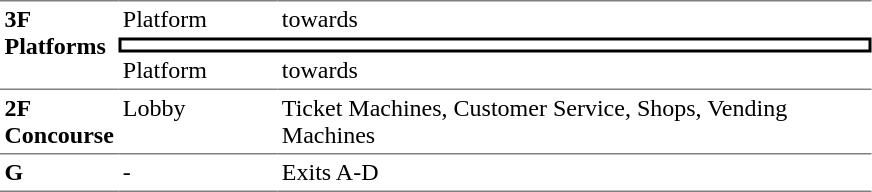<table table border=0 cellspacing=0 cellpadding=3>
<tr>
<td style="border-top:solid 1px gray;" rowspan=3 valign=top><strong>3F<br>Platforms</strong></td>
<td style="border-top:solid 1px gray;" valign=top>Platform</td>
<td style="border-top:solid 1px gray;" valign=top>  towards  </td>
</tr>
<tr>
<td style="border-right:solid 2px black;border-left:solid 2px black;border-top:solid 2px black;border-bottom:solid 2px black;text-align:center;" colspan=2></td>
</tr>
<tr>
<td>Platform</td>
<td>  towards   </td>
</tr>
<tr>
<td style="border-bottom:solid 1px gray; border-top:solid 1px gray;" valign=top width=50><strong>2F<br>Concourse</strong></td>
<td style="border-bottom:solid 1px gray; border-top:solid 1px gray;" valign=top width=100>Lobby</td>
<td style="border-bottom:solid 1px gray; border-top:solid 1px gray;" valign=top width=390>Ticket Machines, Customer Service, Shops, Vending Machines</td>
</tr>
<tr>
<td style="border-bottom:solid 1px gray;" width=50 valign=top><strong>G</strong></td>
<td style="border-bottom:solid 1px gray;" width=100 valign=top>-</td>
<td style="border-bottom:solid 1px gray;" width=390 valign=top>Exits A-D</td>
</tr>
</table>
